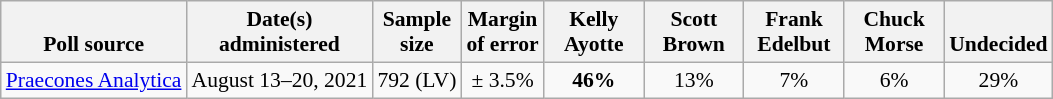<table class="wikitable" style="font-size:90%;text-align:center;">
<tr valign="bottom">
<th>Poll source</th>
<th>Date(s)<br>administered</th>
<th>Sample<br>size</th>
<th>Margin<br>of error</th>
<th style="width:60px;">Kelly<br>Ayotte</th>
<th style="width:60px;">Scott<br>Brown</th>
<th style="width:60px;">Frank<br>Edelbut</th>
<th style="width:60px;">Chuck<br>Morse</th>
<th>Undecided</th>
</tr>
<tr>
<td style="text-align:left;"><a href='#'>Praecones Analytica</a></td>
<td>August 13–20, 2021</td>
<td>792 (LV)</td>
<td>± 3.5%</td>
<td><strong>46%</strong></td>
<td>13%</td>
<td>7%</td>
<td>6%</td>
<td>29%</td>
</tr>
</table>
